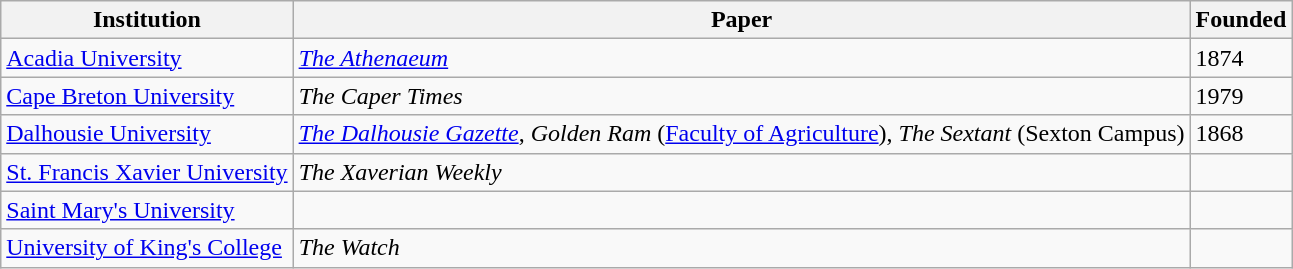<table class="wikitable sortable">
<tr>
<th>Institution</th>
<th>Paper</th>
<th>Founded</th>
</tr>
<tr>
<td><a href='#'>Acadia University</a></td>
<td><em><a href='#'>The Athenaeum</a></em></td>
<td>1874</td>
</tr>
<tr>
<td><a href='#'>Cape Breton University</a></td>
<td><em>The Caper Times</em></td>
<td>1979</td>
</tr>
<tr>
<td><a href='#'>Dalhousie University</a></td>
<td><em><a href='#'>The Dalhousie Gazette</a></em>, <em>Golden Ram</em> (<a href='#'>Faculty of Agriculture</a>), <em>The Sextant</em> (Sexton Campus)</td>
<td>1868</td>
</tr>
<tr>
<td><a href='#'>St. Francis Xavier University</a></td>
<td><em>The Xaverian Weekly</em></td>
<td></td>
</tr>
<tr>
<td><a href='#'>Saint Mary's University</a></td>
<td><em></em></td>
<td></td>
</tr>
<tr>
<td><a href='#'>University of King's College</a></td>
<td><em>The Watch</em></td>
<td></td>
</tr>
</table>
